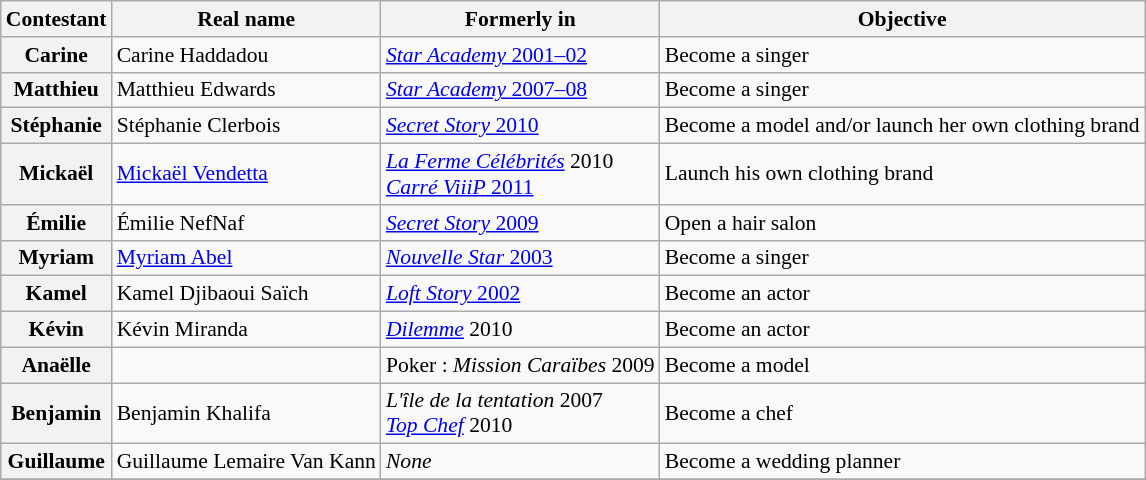<table class="wikitable" style="font-size:90%;">
<tr>
<th>Contestant</th>
<th>Real name</th>
<th>Formerly in</th>
<th>Objective</th>
</tr>
<tr>
<th>Carine</th>
<td>Carine Haddadou</td>
<td><a href='#'><em>Star Academy</em> 2001–02</a></td>
<td>Become a singer</td>
</tr>
<tr>
<th>Matthieu</th>
<td>Matthieu Edwards</td>
<td><a href='#'><em>Star Academy</em> 2007–08</a></td>
<td>Become a singer</td>
</tr>
<tr>
<th>Stéphanie</th>
<td>Stéphanie Clerbois</td>
<td><a href='#'><em>Secret Story</em> 2010</a></td>
<td>Become a model and/or launch her own clothing brand</td>
</tr>
<tr>
<th>Mickaël</th>
<td><a href='#'>Mickaël Vendetta</a></td>
<td><em><a href='#'>La Ferme Célébrités</a></em> 2010<br><a href='#'><em>Carré ViiiP</em> 2011</a></td>
<td>Launch his own clothing brand</td>
</tr>
<tr>
<th>Émilie</th>
<td>Émilie NefNaf</td>
<td><a href='#'><em>Secret Story</em> 2009</a></td>
<td>Open a hair salon</td>
</tr>
<tr>
<th>Myriam</th>
<td><a href='#'>Myriam Abel</a></td>
<td><a href='#'><em>Nouvelle Star</em> 2003</a></td>
<td>Become a singer</td>
</tr>
<tr>
<th>Kamel</th>
<td>Kamel Djibaoui Saïch</td>
<td><a href='#'><em>Loft Story</em> 2002</a></td>
<td>Become an actor</td>
</tr>
<tr>
<th>Kévin</th>
<td>Kévin Miranda</td>
<td><em><a href='#'>Dilemme</a></em> 2010</td>
<td>Become an actor</td>
</tr>
<tr>
<th>Anaëlle</th>
<td></td>
<td>Poker : <em>Mission Caraïbes</em> 2009</td>
<td>Become a model</td>
</tr>
<tr>
<th>Benjamin</th>
<td>Benjamin Khalifa</td>
<td><em>L'île de la tentation</em> 2007<br><em><a href='#'>Top Chef</a></em> 2010</td>
<td>Become a chef</td>
</tr>
<tr>
<th>Guillaume</th>
<td>Guillaume Lemaire Van Kann</td>
<td><em>None</em></td>
<td>Become a wedding planner</td>
</tr>
<tr>
</tr>
</table>
